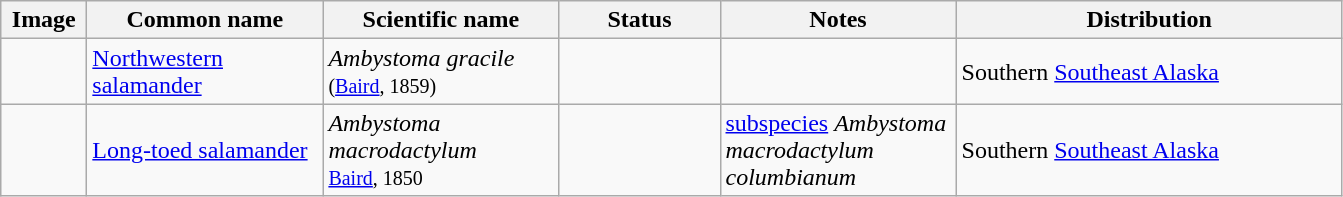<table class="wikitable">
<tr>
<th scope="col" style="width: 50px;">Image</th>
<th scope="col" style="width: 150px;">Common name</th>
<th scope="col" style="width: 150px;">Scientific name</th>
<th scope="col" style="width: 100px;">Status</th>
<th scope="col" style="width: 150px;">Notes</th>
<th scope="col" style="width: 250px;">Distribution</th>
</tr>
<tr>
<td></td>
<td><a href='#'>Northwestern salamander</a></td>
<td><em>Ambystoma gracile</em><br><small>(<a href='#'>Baird</a>, 1859)</small></td>
<td></td>
<td></td>
<td>Southern <a href='#'>Southeast Alaska</a></td>
</tr>
<tr>
<td></td>
<td><a href='#'>Long-toed salamander</a></td>
<td><em>Ambystoma macrodactylum</em><br><small><a href='#'>Baird</a>, 1850</small></td>
<td></td>
<td><a href='#'>subspecies</a> <em>Ambystoma macrodactylum columbianum</em></td>
<td>Southern <a href='#'>Southeast Alaska</a></td>
</tr>
</table>
